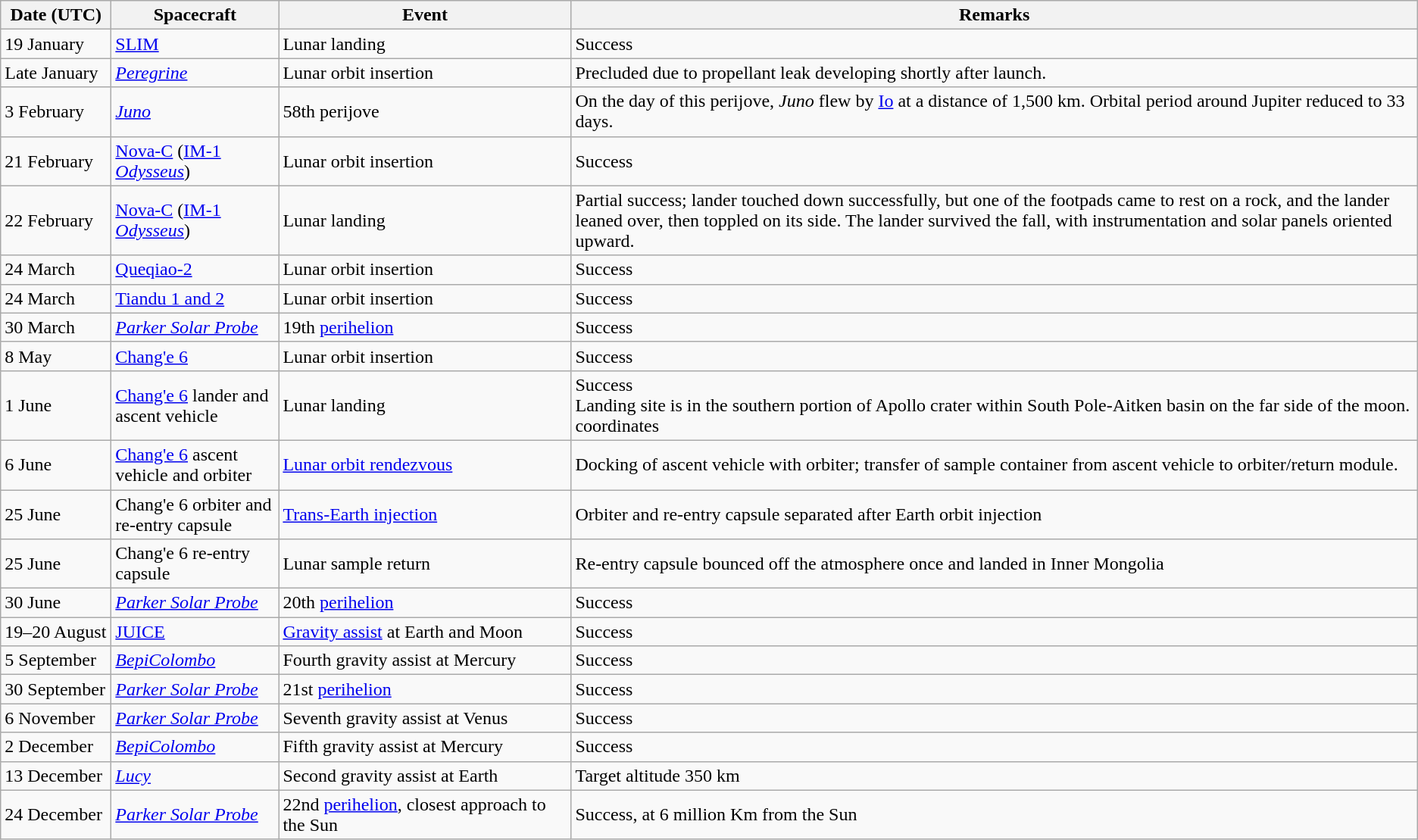<table class="wikitable sortable">
<tr>
<th width=90>Date (UTC)</th>
<th width=140>Spacecraft</th>
<th width=250>Event</th>
<th class=unsortable>Remarks</th>
</tr>
<tr>
<td>19 January</td>
<td><a href='#'>SLIM</a></td>
<td>Lunar landing</td>
<td>Success</td>
</tr>
<tr>
<td>Late January</td>
<td><em><a href='#'>Peregrine</a></em></td>
<td>Lunar orbit insertion</td>
<td>Precluded due to propellant leak developing shortly after launch.</td>
</tr>
<tr>
<td>3 February</td>
<td><em><a href='#'>Juno</a></em></td>
<td>58th perijove</td>
<td>On the day of this perijove, <em>Juno</em> flew by <a href='#'>Io</a> at a distance of 1,500 km. Orbital period around Jupiter reduced to 33 days.</td>
</tr>
<tr>
<td>21 February</td>
<td><a href='#'>Nova-C</a> (<a href='#'>IM-1 <em>Odysseus</em></a>)</td>
<td>Lunar orbit insertion</td>
<td>Success</td>
</tr>
<tr>
<td>22 February</td>
<td><a href='#'>Nova-C</a> (<a href='#'>IM-1 <em>Odysseus</em></a>)</td>
<td>Lunar landing</td>
<td>Partial success; lander touched down successfully, but one of the footpads came to rest on a rock, and the lander leaned over, then toppled on its side. The lander survived the fall, with instrumentation and solar panels oriented upward.</td>
</tr>
<tr>
<td>24 March</td>
<td><a href='#'>Queqiao-2</a></td>
<td>Lunar orbit insertion</td>
<td>Success</td>
</tr>
<tr>
<td>24 March</td>
<td><a href='#'>Tiandu 1 and 2</a></td>
<td>Lunar orbit insertion</td>
<td>Success</td>
</tr>
<tr>
<td>30 March</td>
<td><em><a href='#'>Parker Solar Probe</a></em></td>
<td>19th <a href='#'>perihelion</a></td>
<td>Success</td>
</tr>
<tr>
<td>8 May</td>
<td><a href='#'>Chang'e 6</a></td>
<td>Lunar orbit insertion</td>
<td>Success</td>
</tr>
<tr>
<td>1 June</td>
<td><a href='#'>Chang'e 6</a> lander and ascent vehicle</td>
<td>Lunar landing</td>
<td>Success<br>Landing site is in the southern portion of Apollo crater within South Pole-Aitken basin on the far side of the moon. coordinates </td>
</tr>
<tr>
<td>6 June</td>
<td><a href='#'>Chang'e 6</a> ascent vehicle and orbiter</td>
<td><a href='#'>Lunar orbit rendezvous</a></td>
<td>Docking of ascent vehicle with orbiter; transfer of sample container from ascent vehicle to orbiter/return module.</td>
</tr>
<tr>
<td>25 June</td>
<td>Chang'e 6 orbiter and re-entry capsule</td>
<td><a href='#'>Trans-Earth injection</a></td>
<td>Orbiter and re-entry capsule separated after Earth orbit injection</td>
</tr>
<tr>
<td>25 June</td>
<td>Chang'e 6 re-entry capsule</td>
<td>Lunar sample return</td>
<td>Re-entry capsule bounced off the atmosphere once and landed in Inner Mongolia</td>
</tr>
<tr>
<td>30 June</td>
<td><em><a href='#'>Parker Solar Probe</a></em></td>
<td>20th <a href='#'>perihelion</a></td>
<td>Success</td>
</tr>
<tr>
<td>19–20 August</td>
<td><a href='#'>JUICE</a></td>
<td><a href='#'>Gravity assist</a> at Earth and Moon</td>
<td>Success</td>
</tr>
<tr>
<td>5 September</td>
<td><em><a href='#'>BepiColombo</a></em></td>
<td>Fourth gravity assist at Mercury</td>
<td>Success</td>
</tr>
<tr>
<td>30 September</td>
<td><em><a href='#'>Parker Solar Probe</a></em></td>
<td>21st <a href='#'>perihelion</a></td>
<td>Success</td>
</tr>
<tr>
<td>6 November</td>
<td><em><a href='#'>Parker Solar Probe</a></em></td>
<td>Seventh gravity assist at Venus</td>
<td>Success</td>
</tr>
<tr>
<td>2 December</td>
<td><em><a href='#'>BepiColombo</a></em></td>
<td>Fifth gravity assist at Mercury</td>
<td>Success</td>
</tr>
<tr>
<td>13 December</td>
<td><em><a href='#'>Lucy</a></em></td>
<td>Second gravity assist at Earth</td>
<td>Target altitude 350 km</td>
</tr>
<tr>
<td>24 December</td>
<td><em><a href='#'>Parker Solar Probe</a></em></td>
<td>22nd <a href='#'>perihelion</a>, closest approach to the Sun</td>
<td>Success, at 6  million Km from the Sun</td>
</tr>
</table>
